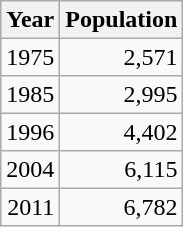<table class="wikitable" style="line-height:1.1em;">
<tr>
<th>Year</th>
<th>Population</th>
</tr>
<tr align="right">
<td>1975</td>
<td>2,571</td>
</tr>
<tr align="right">
<td>1985</td>
<td>2,995</td>
</tr>
<tr align="right">
<td>1996</td>
<td>4,402</td>
</tr>
<tr align="right">
<td>2004</td>
<td>6,115</td>
</tr>
<tr align="right">
<td>2011</td>
<td>6,782</td>
</tr>
</table>
